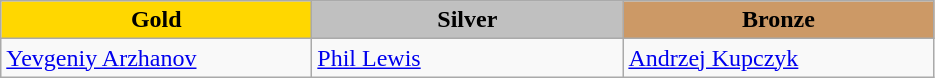<table class="wikitable" style="text-align:left">
<tr align="center">
<td width=200 bgcolor=gold><strong>Gold</strong></td>
<td width=200 bgcolor=silver><strong>Silver</strong></td>
<td width=200 bgcolor=CC9966><strong>Bronze</strong></td>
</tr>
<tr>
<td><a href='#'>Yevgeniy Arzhanov</a><br><em></em></td>
<td><a href='#'>Phil Lewis</a><br><em></em></td>
<td><a href='#'>Andrzej Kupczyk</a><br><em></em></td>
</tr>
</table>
